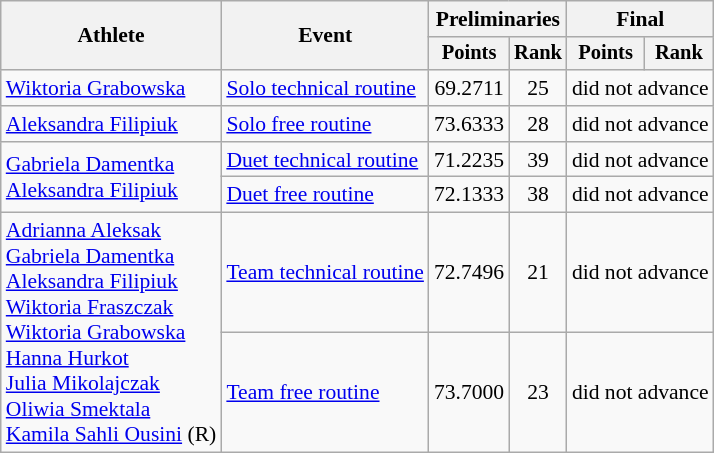<table class=wikitable style="font-size:90%">
<tr>
<th rowspan="2">Athlete</th>
<th rowspan="2">Event</th>
<th colspan="2">Preliminaries</th>
<th colspan="2">Final</th>
</tr>
<tr style="font-size:95%">
<th>Points</th>
<th>Rank</th>
<th>Points</th>
<th>Rank</th>
</tr>
<tr align=center>
<td align=left><a href='#'>Wiktoria Grabowska</a></td>
<td align=left><a href='#'>Solo technical routine</a></td>
<td>69.2711</td>
<td>25</td>
<td colspan=2>did not advance</td>
</tr>
<tr align=center>
<td align=left><a href='#'>Aleksandra Filipiuk</a></td>
<td align=left><a href='#'>Solo free routine</a></td>
<td>73.6333</td>
<td>28</td>
<td colspan=2>did not advance</td>
</tr>
<tr align=center>
<td align=left rowspan=2><a href='#'>Gabriela Damentka</a><br><a href='#'>Aleksandra Filipiuk</a></td>
<td align=left><a href='#'>Duet technical routine</a></td>
<td>71.2235</td>
<td>39</td>
<td colspan=2>did not advance</td>
</tr>
<tr align=center>
<td align=left><a href='#'>Duet free routine</a></td>
<td>72.1333</td>
<td>38</td>
<td colspan=2>did not advance</td>
</tr>
<tr align=center>
<td align=left rowspan=2><a href='#'>Adrianna Aleksak</a><br><a href='#'>Gabriela Damentka</a><br><a href='#'>Aleksandra Filipiuk</a><br><a href='#'>Wiktoria Fraszczak</a><br><a href='#'>Wiktoria Grabowska</a><br><a href='#'>Hanna Hurkot</a><br><a href='#'>Julia Mikolajczak</a><br><a href='#'>Oliwia Smektala</a><br><a href='#'>Kamila Sahli Ousini</a> (R)</td>
<td align=left><a href='#'>Team technical routine</a></td>
<td>72.7496</td>
<td>21</td>
<td colspan=2>did not advance</td>
</tr>
<tr align=center>
<td align=left><a href='#'>Team free routine</a></td>
<td>73.7000</td>
<td>23</td>
<td colspan=2>did not advance</td>
</tr>
</table>
